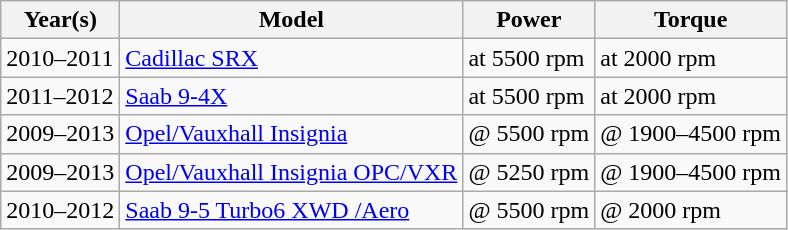<table class="wikitable">
<tr>
<th>Year(s)</th>
<th>Model</th>
<th>Power</th>
<th>Torque</th>
</tr>
<tr>
<td>2010–2011</td>
<td><a href='#'>Cadillac SRX</a></td>
<td> at 5500 rpm</td>
<td> at 2000 rpm</td>
</tr>
<tr>
<td>2011–2012</td>
<td><a href='#'>Saab 9-4X</a></td>
<td> at 5500 rpm</td>
<td> at 2000 rpm</td>
</tr>
<tr>
<td>2009–2013</td>
<td><a href='#'>Opel/Vauxhall Insignia</a></td>
<td> @ 5500 rpm</td>
<td> @ 1900–4500 rpm</td>
</tr>
<tr>
<td>2009–2013</td>
<td><a href='#'>Opel/Vauxhall Insignia OPC/VXR</a></td>
<td> @ 5250 rpm</td>
<td> @ 1900–4500 rpm</td>
</tr>
<tr>
<td>2010–2012</td>
<td><a href='#'>Saab 9-5 Turbo6 XWD /Aero</a></td>
<td> @ 5500 rpm</td>
<td> @ 2000 rpm</td>
</tr>
</table>
